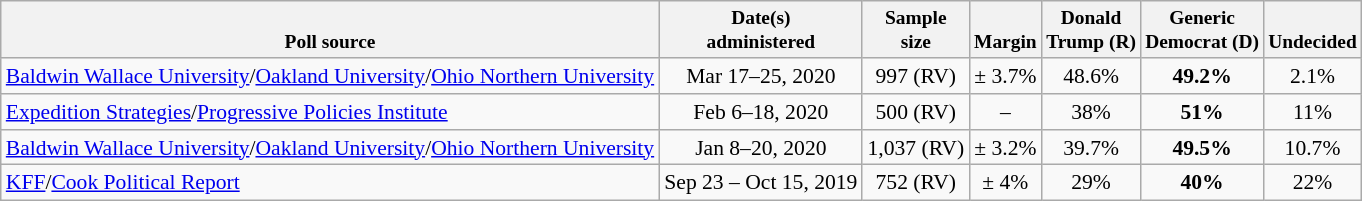<table class="wikitable" style="font-size:90%;text-align:center;">
<tr valign=bottom style="font-size:90%;">
<th>Poll source</th>
<th>Date(s)<br>administered</th>
<th>Sample<br>size</th>
<th>Margin<br></th>
<th>Donald<br>Trump (R)</th>
<th>Generic<br>Democrat (D)</th>
<th>Undecided</th>
</tr>
<tr>
<td style="text-align:left;"><a href='#'>Baldwin Wallace University</a>/<a href='#'>Oakland University</a>/<a href='#'>Ohio Northern University</a></td>
<td>Mar 17–25, 2020</td>
<td>997 (RV)</td>
<td>± 3.7%</td>
<td>48.6%</td>
<td><strong>49.2%</strong></td>
<td>2.1%</td>
</tr>
<tr>
<td style="text-align:left;"><a href='#'>Expedition Strategies</a>/<a href='#'>Progressive Policies Institute</a></td>
<td>Feb 6–18, 2020</td>
<td>500 (RV)</td>
<td>–</td>
<td>38%</td>
<td><strong>51%</strong></td>
<td>11%</td>
</tr>
<tr>
<td style="text-align:left;"><a href='#'>Baldwin Wallace University</a>/<a href='#'>Oakland University</a>/<a href='#'>Ohio Northern University</a></td>
<td>Jan 8–20, 2020</td>
<td>1,037 (RV)</td>
<td>± 3.2%</td>
<td>39.7%</td>
<td><strong>49.5%</strong></td>
<td>10.7%</td>
</tr>
<tr>
<td style="text-align:left;"><a href='#'>KFF</a>/<a href='#'>Cook Political Report</a></td>
<td>Sep 23 – Oct 15, 2019</td>
<td>752 (RV)</td>
<td>± 4%</td>
<td>29%</td>
<td><strong>40%</strong></td>
<td>22%</td>
</tr>
</table>
